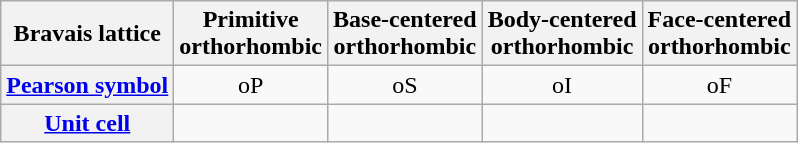<table class="wikitable skin-invert-image">
<tr>
<th>Bravais lattice</th>
<th>Primitive<br>orthorhombic</th>
<th>Base-centered<br>orthorhombic</th>
<th>Body-centered<br>orthorhombic</th>
<th>Face-centered<br>orthorhombic</th>
</tr>
<tr align=center>
<th><a href='#'>Pearson symbol</a></th>
<td>oP</td>
<td>oS</td>
<td>oI</td>
<td>oF</td>
</tr>
<tr>
<th><a href='#'>Unit cell</a></th>
<td></td>
<td></td>
<td></td>
<td></td>
</tr>
</table>
